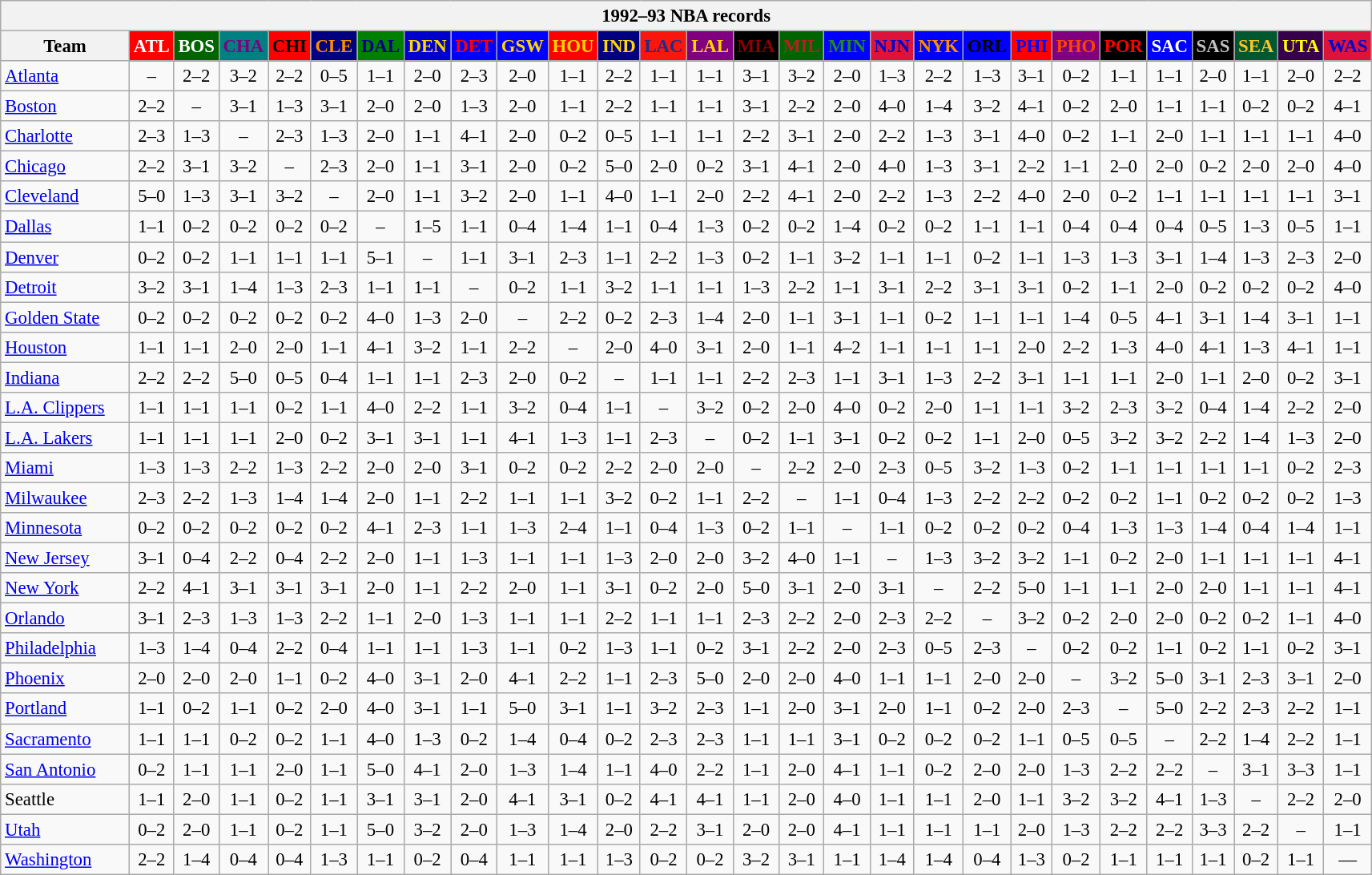<table class="wikitable" style="font-size:95%; text-align:center;">
<tr>
<th colspan=28>1992–93 NBA records</th>
</tr>
<tr>
<th width=100>Team</th>
<th style="background:#FF0000;color:#FFFFFF;width=35">ATL</th>
<th style="background:#006400;color:#FFFFFF;width=35">BOS</th>
<th style="background:#008080;color:#800080;width=35">CHA</th>
<th style="background:#FF0000;color:#000000;width=35">CHI</th>
<th style="background:#000080;color:#FF8C00;width=35">CLE</th>
<th style="background:#008000;color:#00008B;width=35">DAL</th>
<th style="background:#0000CD;color:#FFD700;width=35">DEN</th>
<th style="background:#0000FF;color:#FF0000;width=35">DET</th>
<th style="background:#0000FF;color:#FFD700;width=35">GSW</th>
<th style="background:#FF0000;color:#FFD700;width=35">HOU</th>
<th style="background:#000080;color:#FFD700;width=35">IND</th>
<th style="background:#F9160D;color:#1A2E8B;width=35">LAC</th>
<th style="background:#800080;color:#FFD700;width=35">LAL</th>
<th style="background:#000000;color:#8B0000;width=35">MIA</th>
<th style="background:#006400;color:#B22222;width=35">MIL</th>
<th style="background:#0000FF;color:#228B22;width=35">MIN</th>
<th style="background:#DC143C;color:#0000CD;width=35">NJN</th>
<th style="background:#0000FF;color:#FF8C00;width=35">NYK</th>
<th style="background:#0000FF;color:#000000;width=35">ORL</th>
<th style="background:#FF0000;color:#0000FF;width=35">PHI</th>
<th style="background:#800080;color:#FF4500;width=35">PHO</th>
<th style="background:#000000;color:#FF0000;width=35">POR</th>
<th style="background:#0000FF;color:#FFFFFF;width=35">SAC</th>
<th style="background:#000000;color:#C0C0C0;width=35">SAS</th>
<th style="background:#005831;color:#FFC322;width=35">SEA</th>
<th style="background:#36004A;color:#FFFF00;width=35">UTA</th>
<th style="background:#DC143C;color:#0000CD;width=35">WAS</th>
</tr>
<tr>
<td style="text-align:left;"><a href='#'>Atlanta</a></td>
<td>–</td>
<td>2–2</td>
<td>3–2</td>
<td>2–2</td>
<td>0–5</td>
<td>1–1</td>
<td>2–0</td>
<td>2–3</td>
<td>2–0</td>
<td>1–1</td>
<td>2–2</td>
<td>1–1</td>
<td>1–1</td>
<td>3–1</td>
<td>3–2</td>
<td>2–0</td>
<td>1–3</td>
<td>2–2</td>
<td>1–3</td>
<td>3–1</td>
<td>0–2</td>
<td>1–1</td>
<td>1–1</td>
<td>2–0</td>
<td>1–1</td>
<td>2–0</td>
<td>2–2</td>
</tr>
<tr>
<td style="text-align:left;"><a href='#'>Boston</a></td>
<td>2–2</td>
<td>–</td>
<td>3–1</td>
<td>1–3</td>
<td>3–1</td>
<td>2–0</td>
<td>2–0</td>
<td>1–3</td>
<td>2–0</td>
<td>1–1</td>
<td>2–2</td>
<td>1–1</td>
<td>1–1</td>
<td>3–1</td>
<td>2–2</td>
<td>2–0</td>
<td>4–0</td>
<td>1–4</td>
<td>3–2</td>
<td>4–1</td>
<td>0–2</td>
<td>2–0</td>
<td>1–1</td>
<td>1–1</td>
<td>0–2</td>
<td>0–2</td>
<td>4–1</td>
</tr>
<tr>
<td style="text-align:left;"><a href='#'>Charlotte</a></td>
<td>2–3</td>
<td>1–3</td>
<td>–</td>
<td>2–3</td>
<td>1–3</td>
<td>2–0</td>
<td>1–1</td>
<td>4–1</td>
<td>2–0</td>
<td>0–2</td>
<td>0–5</td>
<td>1–1</td>
<td>1–1</td>
<td>2–2</td>
<td>3–1</td>
<td>2–0</td>
<td>2–2</td>
<td>1–3</td>
<td>3–1</td>
<td>4–0</td>
<td>0–2</td>
<td>1–1</td>
<td>2–0</td>
<td>1–1</td>
<td>1–1</td>
<td>1–1</td>
<td>4–0</td>
</tr>
<tr>
<td style="text-align:left;"><a href='#'>Chicago</a></td>
<td>2–2</td>
<td>3–1</td>
<td>3–2</td>
<td>–</td>
<td>2–3</td>
<td>2–0</td>
<td>1–1</td>
<td>3–1</td>
<td>2–0</td>
<td>0–2</td>
<td>5–0</td>
<td>2–0</td>
<td>0–2</td>
<td>3–1</td>
<td>4–1</td>
<td>2–0</td>
<td>4–0</td>
<td>1–3</td>
<td>3–1</td>
<td>2–2</td>
<td>1–1</td>
<td>2–0</td>
<td>2–0</td>
<td>0–2</td>
<td>2–0</td>
<td>2–0</td>
<td>4–0</td>
</tr>
<tr>
<td style="text-align:left;"><a href='#'>Cleveland</a></td>
<td>5–0</td>
<td>1–3</td>
<td>3–1</td>
<td>3–2</td>
<td>–</td>
<td>2–0</td>
<td>1–1</td>
<td>3–2</td>
<td>2–0</td>
<td>1–1</td>
<td>4–0</td>
<td>1–1</td>
<td>2–0</td>
<td>2–2</td>
<td>4–1</td>
<td>2–0</td>
<td>2–2</td>
<td>1–3</td>
<td>2–2</td>
<td>4–0</td>
<td>2–0</td>
<td>0–2</td>
<td>1–1</td>
<td>1–1</td>
<td>1–1</td>
<td>1–1</td>
<td>3–1</td>
</tr>
<tr>
<td style="text-align:left;"><a href='#'>Dallas</a></td>
<td>1–1</td>
<td>0–2</td>
<td>0–2</td>
<td>0–2</td>
<td>0–2</td>
<td>–</td>
<td>1–5</td>
<td>1–1</td>
<td>0–4</td>
<td>1–4</td>
<td>1–1</td>
<td>0–4</td>
<td>1–3</td>
<td>0–2</td>
<td>0–2</td>
<td>1–4</td>
<td>0–2</td>
<td>0–2</td>
<td>1–1</td>
<td>1–1</td>
<td>0–4</td>
<td>0–4</td>
<td>0–4</td>
<td>0–5</td>
<td>1–3</td>
<td>0–5</td>
<td>1–1</td>
</tr>
<tr>
<td style="text-align:left;"><a href='#'>Denver</a></td>
<td>0–2</td>
<td>0–2</td>
<td>1–1</td>
<td>1–1</td>
<td>1–1</td>
<td>5–1</td>
<td>–</td>
<td>1–1</td>
<td>3–1</td>
<td>2–3</td>
<td>1–1</td>
<td>2–2</td>
<td>1–3</td>
<td>0–2</td>
<td>1–1</td>
<td>3–2</td>
<td>1–1</td>
<td>1–1</td>
<td>0–2</td>
<td>1–1</td>
<td>1–3</td>
<td>1–3</td>
<td>3–1</td>
<td>1–4</td>
<td>1–3</td>
<td>2–3</td>
<td>2–0</td>
</tr>
<tr>
<td style="text-align:left;"><a href='#'>Detroit</a></td>
<td>3–2</td>
<td>3–1</td>
<td>1–4</td>
<td>1–3</td>
<td>2–3</td>
<td>1–1</td>
<td>1–1</td>
<td>–</td>
<td>0–2</td>
<td>1–1</td>
<td>3–2</td>
<td>1–1</td>
<td>1–1</td>
<td>1–3</td>
<td>2–2</td>
<td>1–1</td>
<td>3–1</td>
<td>2–2</td>
<td>3–1</td>
<td>3–1</td>
<td>0–2</td>
<td>1–1</td>
<td>2–0</td>
<td>0–2</td>
<td>0–2</td>
<td>0–2</td>
<td>4–0</td>
</tr>
<tr>
<td style="text-align:left;"><a href='#'>Golden State</a></td>
<td>0–2</td>
<td>0–2</td>
<td>0–2</td>
<td>0–2</td>
<td>0–2</td>
<td>4–0</td>
<td>1–3</td>
<td>2–0</td>
<td>–</td>
<td>2–2</td>
<td>0–2</td>
<td>2–3</td>
<td>1–4</td>
<td>2–0</td>
<td>1–1</td>
<td>3–1</td>
<td>1–1</td>
<td>0–2</td>
<td>1–1</td>
<td>1–1</td>
<td>1–4</td>
<td>0–5</td>
<td>4–1</td>
<td>3–1</td>
<td>1–4</td>
<td>3–1</td>
<td>1–1</td>
</tr>
<tr>
<td style="text-align:left;"><a href='#'>Houston</a></td>
<td>1–1</td>
<td>1–1</td>
<td>2–0</td>
<td>2–0</td>
<td>1–1</td>
<td>4–1</td>
<td>3–2</td>
<td>1–1</td>
<td>2–2</td>
<td>–</td>
<td>2–0</td>
<td>4–0</td>
<td>3–1</td>
<td>2–0</td>
<td>1–1</td>
<td>4–2</td>
<td>1–1</td>
<td>1–1</td>
<td>1–1</td>
<td>2–0</td>
<td>2–2</td>
<td>1–3</td>
<td>4–0</td>
<td>4–1</td>
<td>1–3</td>
<td>4–1</td>
<td>1–1</td>
</tr>
<tr>
<td style="text-align:left;"><a href='#'>Indiana</a></td>
<td>2–2</td>
<td>2–2</td>
<td>5–0</td>
<td>0–5</td>
<td>0–4</td>
<td>1–1</td>
<td>1–1</td>
<td>2–3</td>
<td>2–0</td>
<td>0–2</td>
<td>–</td>
<td>1–1</td>
<td>1–1</td>
<td>2–2</td>
<td>2–3</td>
<td>1–1</td>
<td>3–1</td>
<td>1–3</td>
<td>2–2</td>
<td>3–1</td>
<td>1–1</td>
<td>1–1</td>
<td>2–0</td>
<td>1–1</td>
<td>2–0</td>
<td>0–2</td>
<td>3–1</td>
</tr>
<tr>
<td style="text-align:left;"><a href='#'>L.A. Clippers</a></td>
<td>1–1</td>
<td>1–1</td>
<td>1–1</td>
<td>0–2</td>
<td>1–1</td>
<td>4–0</td>
<td>2–2</td>
<td>1–1</td>
<td>3–2</td>
<td>0–4</td>
<td>1–1</td>
<td>–</td>
<td>3–2</td>
<td>0–2</td>
<td>2–0</td>
<td>4–0</td>
<td>0–2</td>
<td>2–0</td>
<td>1–1</td>
<td>1–1</td>
<td>3–2</td>
<td>2–3</td>
<td>3–2</td>
<td>0–4</td>
<td>1–4</td>
<td>2–2</td>
<td>2–0</td>
</tr>
<tr>
<td style="text-align:left;"><a href='#'>L.A. Lakers</a></td>
<td>1–1</td>
<td>1–1</td>
<td>1–1</td>
<td>2–0</td>
<td>0–2</td>
<td>3–1</td>
<td>3–1</td>
<td>1–1</td>
<td>4–1</td>
<td>1–3</td>
<td>1–1</td>
<td>2–3</td>
<td>–</td>
<td>0–2</td>
<td>1–1</td>
<td>3–1</td>
<td>0–2</td>
<td>0–2</td>
<td>1–1</td>
<td>2–0</td>
<td>0–5</td>
<td>3–2</td>
<td>3–2</td>
<td>2–2</td>
<td>1–4</td>
<td>1–3</td>
<td>2–0</td>
</tr>
<tr>
<td style="text-align:left;"><a href='#'>Miami</a></td>
<td>1–3</td>
<td>1–3</td>
<td>2–2</td>
<td>1–3</td>
<td>2–2</td>
<td>2–0</td>
<td>2–0</td>
<td>3–1</td>
<td>0–2</td>
<td>0–2</td>
<td>2–2</td>
<td>2–0</td>
<td>2–0</td>
<td>–</td>
<td>2–2</td>
<td>2–0</td>
<td>2–3</td>
<td>0–5</td>
<td>3–2</td>
<td>1–3</td>
<td>0–2</td>
<td>1–1</td>
<td>1–1</td>
<td>1–1</td>
<td>1–1</td>
<td>0–2</td>
<td>2–3</td>
</tr>
<tr>
<td style="text-align:left;"><a href='#'>Milwaukee</a></td>
<td>2–3</td>
<td>2–2</td>
<td>1–3</td>
<td>1–4</td>
<td>1–4</td>
<td>2–0</td>
<td>1–1</td>
<td>2–2</td>
<td>1–1</td>
<td>1–1</td>
<td>3–2</td>
<td>0–2</td>
<td>1–1</td>
<td>2–2</td>
<td>–</td>
<td>1–1</td>
<td>0–4</td>
<td>1–3</td>
<td>2–2</td>
<td>2–2</td>
<td>0–2</td>
<td>0–2</td>
<td>1–1</td>
<td>0–2</td>
<td>0–2</td>
<td>0–2</td>
<td>1–3</td>
</tr>
<tr>
<td style="text-align:left;"><a href='#'>Minnesota</a></td>
<td>0–2</td>
<td>0–2</td>
<td>0–2</td>
<td>0–2</td>
<td>0–2</td>
<td>4–1</td>
<td>2–3</td>
<td>1–1</td>
<td>1–3</td>
<td>2–4</td>
<td>1–1</td>
<td>0–4</td>
<td>1–3</td>
<td>0–2</td>
<td>1–1</td>
<td>–</td>
<td>1–1</td>
<td>0–2</td>
<td>0–2</td>
<td>0–2</td>
<td>0–4</td>
<td>1–3</td>
<td>1–3</td>
<td>1–4</td>
<td>0–4</td>
<td>1–4</td>
<td>1–1</td>
</tr>
<tr>
<td style="text-align:left;"><a href='#'>New Jersey</a></td>
<td>3–1</td>
<td>0–4</td>
<td>2–2</td>
<td>0–4</td>
<td>2–2</td>
<td>2–0</td>
<td>1–1</td>
<td>1–3</td>
<td>1–1</td>
<td>1–1</td>
<td>1–3</td>
<td>2–0</td>
<td>2–0</td>
<td>3–2</td>
<td>4–0</td>
<td>1–1</td>
<td>–</td>
<td>1–3</td>
<td>3–2</td>
<td>3–2</td>
<td>1–1</td>
<td>0–2</td>
<td>2–0</td>
<td>1–1</td>
<td>1–1</td>
<td>1–1</td>
<td>4–1</td>
</tr>
<tr>
<td style="text-align:left;"><a href='#'>New York</a></td>
<td>2–2</td>
<td>4–1</td>
<td>3–1</td>
<td>3–1</td>
<td>3–1</td>
<td>2–0</td>
<td>1–1</td>
<td>2–2</td>
<td>2–0</td>
<td>1–1</td>
<td>3–1</td>
<td>0–2</td>
<td>2–0</td>
<td>5–0</td>
<td>3–1</td>
<td>2–0</td>
<td>3–1</td>
<td>–</td>
<td>2–2</td>
<td>5–0</td>
<td>1–1</td>
<td>1–1</td>
<td>2–0</td>
<td>2–0</td>
<td>1–1</td>
<td>1–1</td>
<td>4–1</td>
</tr>
<tr>
<td style="text-align:left;"><a href='#'>Orlando</a></td>
<td>3–1</td>
<td>2–3</td>
<td>1–3</td>
<td>1–3</td>
<td>2–2</td>
<td>1–1</td>
<td>2–0</td>
<td>1–3</td>
<td>1–1</td>
<td>1–1</td>
<td>2–2</td>
<td>1–1</td>
<td>1–1</td>
<td>2–3</td>
<td>2–2</td>
<td>2–0</td>
<td>2–3</td>
<td>2–2</td>
<td>–</td>
<td>3–2</td>
<td>0–2</td>
<td>2–0</td>
<td>2–0</td>
<td>0–2</td>
<td>0–2</td>
<td>1–1</td>
<td>4–0</td>
</tr>
<tr>
<td style="text-align:left;"><a href='#'>Philadelphia</a></td>
<td>1–3</td>
<td>1–4</td>
<td>0–4</td>
<td>2–2</td>
<td>0–4</td>
<td>1–1</td>
<td>1–1</td>
<td>1–3</td>
<td>1–1</td>
<td>0–2</td>
<td>1–3</td>
<td>1–1</td>
<td>0–2</td>
<td>3–1</td>
<td>2–2</td>
<td>2–0</td>
<td>2–3</td>
<td>0–5</td>
<td>2–3</td>
<td>–</td>
<td>0–2</td>
<td>0–2</td>
<td>1–1</td>
<td>0–2</td>
<td>1–1</td>
<td>0–2</td>
<td>3–1</td>
</tr>
<tr>
<td style="text-align:left;"><a href='#'>Phoenix</a></td>
<td>2–0</td>
<td>2–0</td>
<td>2–0</td>
<td>1–1</td>
<td>0–2</td>
<td>4–0</td>
<td>3–1</td>
<td>2–0</td>
<td>4–1</td>
<td>2–2</td>
<td>1–1</td>
<td>2–3</td>
<td>5–0</td>
<td>2–0</td>
<td>2–0</td>
<td>4–0</td>
<td>1–1</td>
<td>1–1</td>
<td>2–0</td>
<td>2–0</td>
<td>–</td>
<td>3–2</td>
<td>5–0</td>
<td>3–1</td>
<td>2–3</td>
<td>3–1</td>
<td>2–0</td>
</tr>
<tr>
<td style="text-align:left;"><a href='#'>Portland</a></td>
<td>1–1</td>
<td>0–2</td>
<td>1–1</td>
<td>0–2</td>
<td>2–0</td>
<td>4–0</td>
<td>3–1</td>
<td>1–1</td>
<td>5–0</td>
<td>3–1</td>
<td>1–1</td>
<td>3–2</td>
<td>2–3</td>
<td>1–1</td>
<td>2–0</td>
<td>3–1</td>
<td>2–0</td>
<td>1–1</td>
<td>0–2</td>
<td>2–0</td>
<td>2–3</td>
<td>–</td>
<td>5–0</td>
<td>2–2</td>
<td>2–3</td>
<td>2–2</td>
<td>1–1</td>
</tr>
<tr>
<td style="text-align:left;"><a href='#'>Sacramento</a></td>
<td>1–1</td>
<td>1–1</td>
<td>0–2</td>
<td>0–2</td>
<td>1–1</td>
<td>4–0</td>
<td>1–3</td>
<td>0–2</td>
<td>1–4</td>
<td>0–4</td>
<td>0–2</td>
<td>2–3</td>
<td>2–3</td>
<td>1–1</td>
<td>1–1</td>
<td>3–1</td>
<td>0–2</td>
<td>0–2</td>
<td>0–2</td>
<td>1–1</td>
<td>0–5</td>
<td>0–5</td>
<td>–</td>
<td>2–2</td>
<td>1–4</td>
<td>2–2</td>
<td>1–1</td>
</tr>
<tr>
<td style="text-align:left;"><a href='#'>San Antonio</a></td>
<td>0–2</td>
<td>1–1</td>
<td>1–1</td>
<td>2–0</td>
<td>1–1</td>
<td>5–0</td>
<td>4–1</td>
<td>2–0</td>
<td>1–3</td>
<td>1–4</td>
<td>1–1</td>
<td>4–0</td>
<td>2–2</td>
<td>1–1</td>
<td>2–0</td>
<td>4–1</td>
<td>1–1</td>
<td>0–2</td>
<td>2–0</td>
<td>2–0</td>
<td>1–3</td>
<td>2–2</td>
<td>2–2</td>
<td>–</td>
<td>3–1</td>
<td>3–3</td>
<td>1–1</td>
</tr>
<tr>
<td style="text-align:left;">Seattle</td>
<td>1–1</td>
<td>2–0</td>
<td>1–1</td>
<td>0–2</td>
<td>1–1</td>
<td>3–1</td>
<td>3–1</td>
<td>2–0</td>
<td>4–1</td>
<td>3–1</td>
<td>0–2</td>
<td>4–1</td>
<td>4–1</td>
<td>1–1</td>
<td>2–0</td>
<td>4–0</td>
<td>1–1</td>
<td>1–1</td>
<td>2–0</td>
<td>1–1</td>
<td>3–2</td>
<td>3–2</td>
<td>4–1</td>
<td>1–3</td>
<td>–</td>
<td>2–2</td>
<td>2–0</td>
</tr>
<tr>
<td style="text-align:left;"><a href='#'>Utah</a></td>
<td>0–2</td>
<td>2–0</td>
<td>1–1</td>
<td>0–2</td>
<td>1–1</td>
<td>5–0</td>
<td>3–2</td>
<td>2–0</td>
<td>1–3</td>
<td>1–4</td>
<td>2–0</td>
<td>2–2</td>
<td>3–1</td>
<td>2–0</td>
<td>2–0</td>
<td>4–1</td>
<td>1–1</td>
<td>1–1</td>
<td>1–1</td>
<td>2–0</td>
<td>1–3</td>
<td>2–2</td>
<td>2–2</td>
<td>3–3</td>
<td>2–2</td>
<td>–</td>
<td>1–1</td>
</tr>
<tr>
<td style="text-align:left;"><a href='#'>Washington</a></td>
<td>2–2</td>
<td>1–4</td>
<td>0–4</td>
<td>0–4</td>
<td>1–3</td>
<td>1–1</td>
<td>0–2</td>
<td>0–4</td>
<td>1–1</td>
<td>1–1</td>
<td>1–3</td>
<td>0–2</td>
<td>0–2</td>
<td>3–2</td>
<td>3–1</td>
<td>1–1</td>
<td>1–4</td>
<td>1–4</td>
<td>0–4</td>
<td>1–3</td>
<td>0–2</td>
<td>1–1</td>
<td>1–1</td>
<td>1–1</td>
<td>0–2</td>
<td>1–1</td>
<td>—</td>
</tr>
</table>
